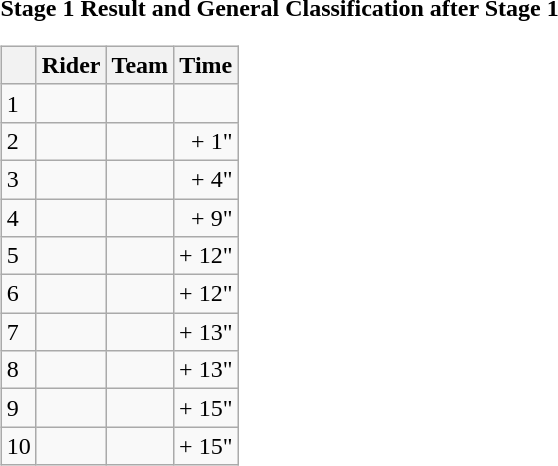<table>
<tr>
<td><strong>Stage 1 Result and General Classification after Stage 1</strong><br><table class="wikitable">
<tr>
<th></th>
<th>Rider</th>
<th>Team</th>
<th>Time</th>
</tr>
<tr>
<td>1</td>
<td> </td>
<td></td>
<td align="right"></td>
</tr>
<tr>
<td>2</td>
<td></td>
<td></td>
<td align="right">+ 1"</td>
</tr>
<tr>
<td>3</td>
<td></td>
<td></td>
<td align="right">+ 4"</td>
</tr>
<tr>
<td>4</td>
<td> </td>
<td></td>
<td align="right">+ 9"</td>
</tr>
<tr>
<td>5</td>
<td> </td>
<td></td>
<td align="right">+ 12"</td>
</tr>
<tr>
<td>6</td>
<td></td>
<td></td>
<td align="right">+ 12"</td>
</tr>
<tr>
<td>7</td>
<td></td>
<td></td>
<td align="right">+ 13"</td>
</tr>
<tr>
<td>8</td>
<td></td>
<td></td>
<td align="right">+ 13"</td>
</tr>
<tr>
<td>9</td>
<td></td>
<td></td>
<td align="right">+ 15"</td>
</tr>
<tr>
<td>10</td>
<td></td>
<td></td>
<td align="right">+ 15"</td>
</tr>
</table>
</td>
</tr>
</table>
